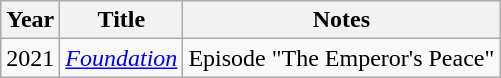<table class="wikitable">
<tr>
<th>Year</th>
<th>Title</th>
<th>Notes</th>
</tr>
<tr>
<td>2021</td>
<td><em><a href='#'>Foundation</a></em></td>
<td>Episode "The Emperor's Peace"</td>
</tr>
</table>
